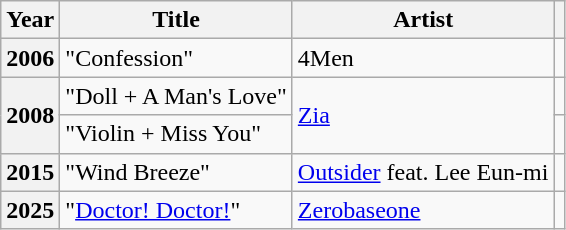<table class="wikitable plainrowheaders">
<tr>
<th scope="col">Year</th>
<th scope="col">Title</th>
<th scope="col">Artist</th>
<th scope="col" class="unsortable"></th>
</tr>
<tr>
<th scope="row">2006</th>
<td>"Confession"</td>
<td>4Men</td>
<td style="text-align:center"></td>
</tr>
<tr>
<th scope="row" rowspan="2">2008</th>
<td>"Doll + A Man's Love"</td>
<td rowspan="2"><a href='#'>Zia</a></td>
<td style="text-align:center"></td>
</tr>
<tr>
<td>"Violin + Miss You"</td>
<td style="text-align:center"></td>
</tr>
<tr>
<th scope="row">2015</th>
<td>"Wind Breeze" </td>
<td><a href='#'>Outsider</a> feat. Lee Eun-mi</td>
<td style="text-align:center"></td>
</tr>
<tr>
<th scope="row">2025</th>
<td>"<a href='#'>Doctor! Doctor!</a>"</td>
<td><a href='#'>Zerobaseone</a></td>
<td style="text-align:center"></td>
</tr>
</table>
